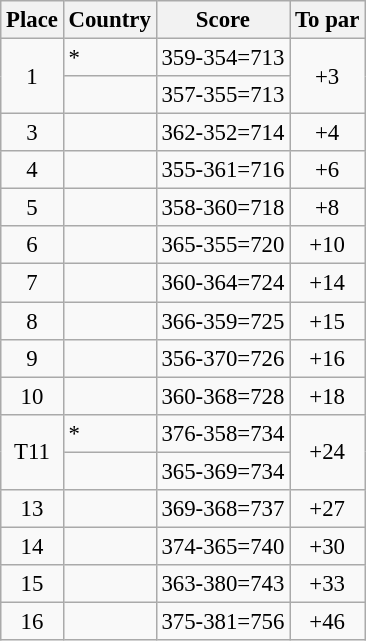<table class="wikitable" style="font-size:95%;">
<tr>
<th>Place</th>
<th>Country</th>
<th>Score</th>
<th>To par</th>
</tr>
<tr>
<td rowspan="2" align="center">1</td>
<td> *</td>
<td>359-354=713</td>
<td rowspan="2" align="center">+3</td>
</tr>
<tr>
<td></td>
<td>357-355=713</td>
</tr>
<tr>
<td align="center">3</td>
<td></td>
<td>362-352=714</td>
<td align="center">+4</td>
</tr>
<tr>
<td align="center">4</td>
<td></td>
<td>355-361=716</td>
<td align="center">+6</td>
</tr>
<tr>
<td align="center">5</td>
<td></td>
<td>358-360=718</td>
<td align="center">+8</td>
</tr>
<tr>
<td align="center">6</td>
<td></td>
<td>365-355=720</td>
<td align="center">+10</td>
</tr>
<tr>
<td align="center">7</td>
<td></td>
<td>360-364=724</td>
<td align="center">+14</td>
</tr>
<tr>
<td align="center">8</td>
<td></td>
<td>366-359=725</td>
<td align="center">+15</td>
</tr>
<tr>
<td align="center">9</td>
<td></td>
<td>356-370=726</td>
<td align="center">+16</td>
</tr>
<tr>
<td align="center">10</td>
<td></td>
<td>360-368=728</td>
<td align="center">+18</td>
</tr>
<tr>
<td rowspan="2" align="center">T11</td>
<td> *</td>
<td>376-358=734</td>
<td rowspan="2" align="center">+24</td>
</tr>
<tr>
<td></td>
<td>365-369=734</td>
</tr>
<tr>
<td align="center">13</td>
<td></td>
<td>369-368=737</td>
<td align="center">+27</td>
</tr>
<tr>
<td align="center">14</td>
<td></td>
<td>374-365=740</td>
<td align="center">+30</td>
</tr>
<tr>
<td align="center">15</td>
<td></td>
<td>363-380=743</td>
<td align="center">+33</td>
</tr>
<tr>
<td align="center">16</td>
<td></td>
<td>375-381=756</td>
<td align="center">+46</td>
</tr>
</table>
